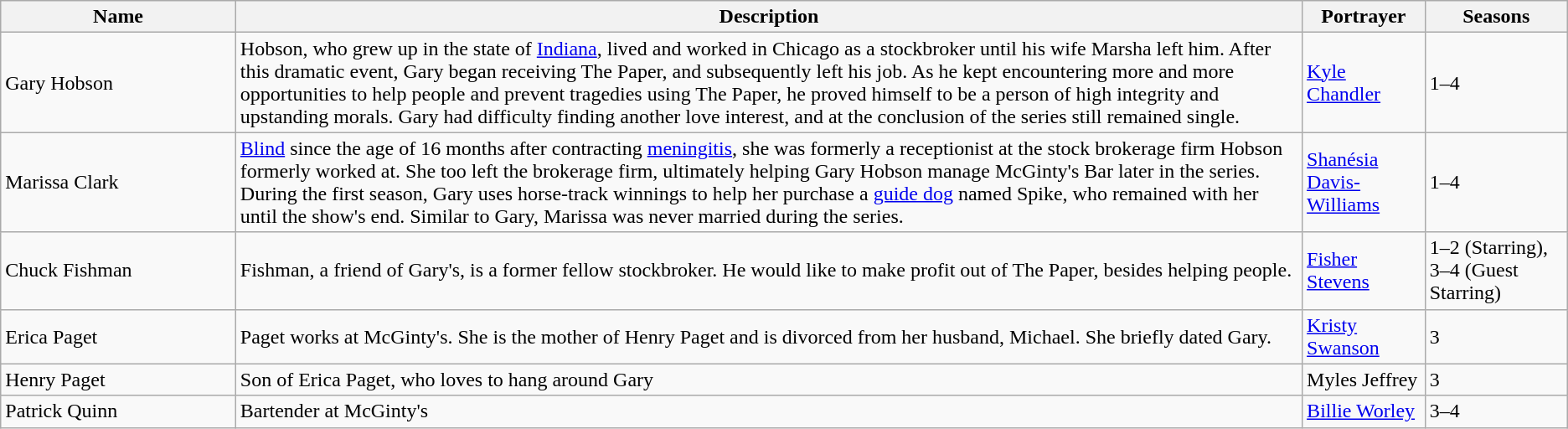<table class="wikitable">
<tr>
<th width=15%>Name</th>
<th>Description</th>
<th>Portrayer</th>
<th>Seasons</th>
</tr>
<tr>
<td>Gary Hobson</td>
<td>Hobson, who grew up in the state of <a href='#'>Indiana</a>, lived and worked in Chicago as a stockbroker until his wife Marsha left him. After this dramatic event, Gary began receiving The Paper, and subsequently left his job. As he kept encountering more and more opportunities to help people and prevent tragedies using The Paper, he proved himself to be a person of high integrity and upstanding morals. Gary had difficulty finding another love interest, and at the conclusion of the series still remained single.</td>
<td><a href='#'>Kyle Chandler</a></td>
<td>1–4 </td>
</tr>
<tr>
<td>Marissa Clark</td>
<td><a href='#'>Blind</a> since the age of 16 months after contracting <a href='#'>meningitis</a>, she was formerly a receptionist at the stock brokerage firm Hobson formerly worked at. She too left the brokerage firm, ultimately helping Gary Hobson manage McGinty's Bar later in the series. During the first season, Gary uses horse-track winnings to help her purchase a <a href='#'>guide dog</a> named Spike, who remained with her  until the show's end. Similar to Gary, Marissa was never married during the series.</td>
<td><a href='#'>Shanésia Davis-Williams</a></td>
<td>1–4</td>
</tr>
<tr>
<td>Chuck Fishman</td>
<td>Fishman, a friend of Gary's, is a former fellow stockbroker. He would like to make profit out of The Paper, besides helping people.</td>
<td><a href='#'>Fisher Stevens</a></td>
<td>1–2 (Starring), 3–4 (Guest Starring)</td>
</tr>
<tr>
<td>Erica Paget</td>
<td>Paget works at McGinty's.  She is the mother of Henry Paget and is divorced from her husband, Michael. She briefly dated Gary.</td>
<td><a href='#'>Kristy Swanson</a></td>
<td>3</td>
</tr>
<tr>
<td>Henry Paget</td>
<td>Son of Erica Paget, who loves to hang around Gary</td>
<td>Myles Jeffrey</td>
<td>3</td>
</tr>
<tr>
<td>Patrick Quinn</td>
<td>Bartender at McGinty's</td>
<td><a href='#'>Billie Worley</a></td>
<td>3–4</td>
</tr>
</table>
